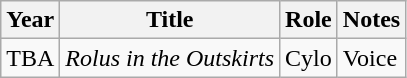<table class="wikitable sortable">
<tr>
<th>Year</th>
<th>Title</th>
<th>Role</th>
<th>Notes</th>
</tr>
<tr>
<td>TBA</td>
<td><em>Rolus in the Outskirts</em></td>
<td>Cylo</td>
<td>Voice</td>
</tr>
</table>
